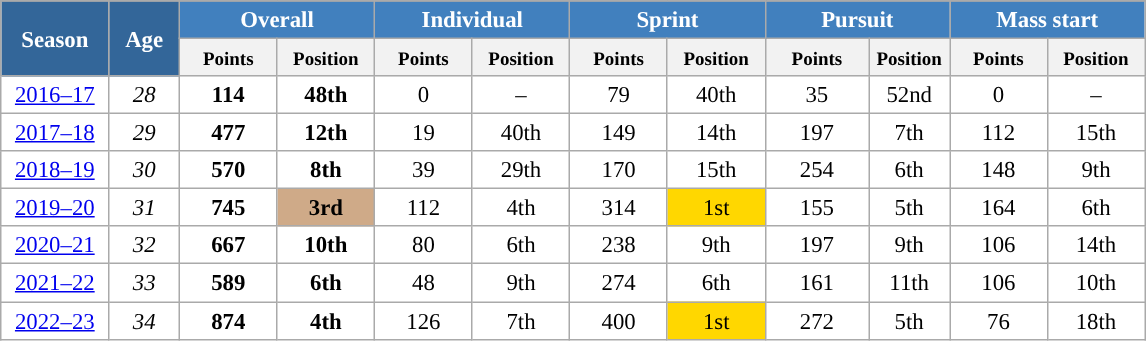<table class="wikitable" style="font-size:95%; text-align:center; border:grey solid 1px; border-collapse:collapse; background:#ffffff;">
<tr class="hintergrundfarbe5">
</tr>
<tr style="background:#efefef;">
<th rowspan="2" style="background-color:#369; color:white; width:65px">Season</th>
<th rowspan="2" style="background-color:#369; color:white; width:40px">Age</th>
<th colspan="2" style="background-color:#4180be; color:white; width:116px;">Overall</th>
<th colspan="2" style="background-color:#4180be; color:white; width:116px;">Individual</th>
<th colspan="2" style="background-color:#4180be; color:white; width:116px;">Sprint</th>
<th colspan="2" style="background-color:#4180be; color:white; width:116px;">Pursuit</th>
<th colspan="2" style="background-color:#4180be; color:white; width:116px;">Mass start</th>
</tr>
<tr class="hintergrundfarbe5">
<th style="width:58px;"><small>Points</small></th>
<th style="width:58px;"><small>Position</small></th>
<th style="width:58px;"><small>Points</small></th>
<th style="width:58px;"><small>Position</small></th>
<th style="width:58px;"><small>Points</small></th>
<th style="width:58px;"><small>Position</small></th>
<th style="width:58px;"><small>Points</small></th>
<th style="width:5px;"><small>Position</small></th>
<th style="width:58px;"><small>Points</small></th>
<th style="width:58px;"><small>Position</small></th>
</tr>
<tr>
<td><a href='#'>2016–17</a></td>
<td><em>28</em></td>
<td><strong>114</strong></td>
<td><strong>48th</strong></td>
<td>0</td>
<td>–</td>
<td>79</td>
<td>40th</td>
<td>35</td>
<td>52nd</td>
<td>0</td>
<td>–</td>
</tr>
<tr>
<td><a href='#'>2017–18</a></td>
<td><em>29</em></td>
<td><strong>477</strong></td>
<td><strong>12th</strong></td>
<td>19</td>
<td>40th</td>
<td>149</td>
<td>14th</td>
<td>197</td>
<td>7th</td>
<td>112</td>
<td>15th</td>
</tr>
<tr>
<td><a href='#'>2018–19</a></td>
<td><em>30</em></td>
<td><strong>570</strong></td>
<td><strong>8th</strong></td>
<td>39</td>
<td>29th</td>
<td>170</td>
<td>15th</td>
<td>254</td>
<td>6th</td>
<td>148</td>
<td>9th</td>
</tr>
<tr>
<td><a href='#'>2019–20</a></td>
<td><em>31</em></td>
<td><strong>745</strong></td>
<td style="background:#cfaa88;"><strong>3rd</strong></td>
<td>112</td>
<td>4th</td>
<td>314</td>
<td style="background:gold;">1st</td>
<td>155</td>
<td>5th</td>
<td>164</td>
<td>6th</td>
</tr>
<tr>
<td><a href='#'>2020–21</a></td>
<td><em>32</em></td>
<td><strong>667</strong></td>
<td><strong>10th</strong></td>
<td>80</td>
<td>6th</td>
<td>238</td>
<td>9th</td>
<td>197</td>
<td>9th</td>
<td>106</td>
<td>14th</td>
</tr>
<tr>
<td><a href='#'>2021–22</a></td>
<td><em>33</em></td>
<td><strong>589</strong></td>
<td><strong>6th</strong></td>
<td>48</td>
<td>9th</td>
<td>274</td>
<td>6th</td>
<td>161</td>
<td>11th</td>
<td>106</td>
<td>10th</td>
</tr>
<tr>
<td><a href='#'>2022–23</a></td>
<td><em>34</em></td>
<td><strong>874</strong></td>
<td><strong>4th</strong></td>
<td>126</td>
<td>7th</td>
<td>400</td>
<td style="background:gold;">1st</td>
<td>272</td>
<td>5th</td>
<td>76</td>
<td>18th</td>
</tr>
</table>
